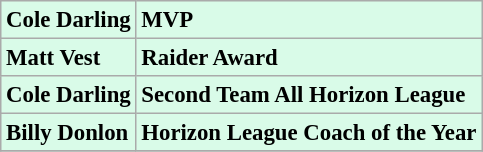<table class="wikitable" style="background:#d9fbe8; font-size:95%;">
<tr>
<td><strong>Cole Darling</strong></td>
<td><strong>MVP</strong></td>
</tr>
<tr>
<td><strong>Matt Vest</strong></td>
<td><strong>Raider Award</strong></td>
</tr>
<tr>
<td><strong>Cole Darling</strong></td>
<td><strong>Second Team All Horizon League</strong></td>
</tr>
<tr>
<td><strong>Billy Donlon</strong></td>
<td><strong>Horizon League Coach of the Year</strong></td>
</tr>
<tr>
</tr>
</table>
